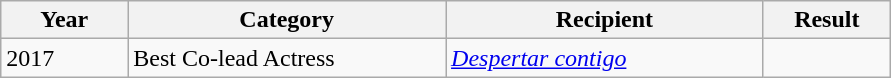<table | width="47%" class="wikitable">
<tr>
<th width="10%">Year</th>
<th width="25%">Category</th>
<th width="25%">Recipient</th>
<th width="10%">Result</th>
</tr>
<tr>
<td rowspan="1">2017</td>
<td>Best Co-lead Actress</td>
<td><em><a href='#'>Despertar contigo</a></em></td>
<td></td>
</tr>
</table>
